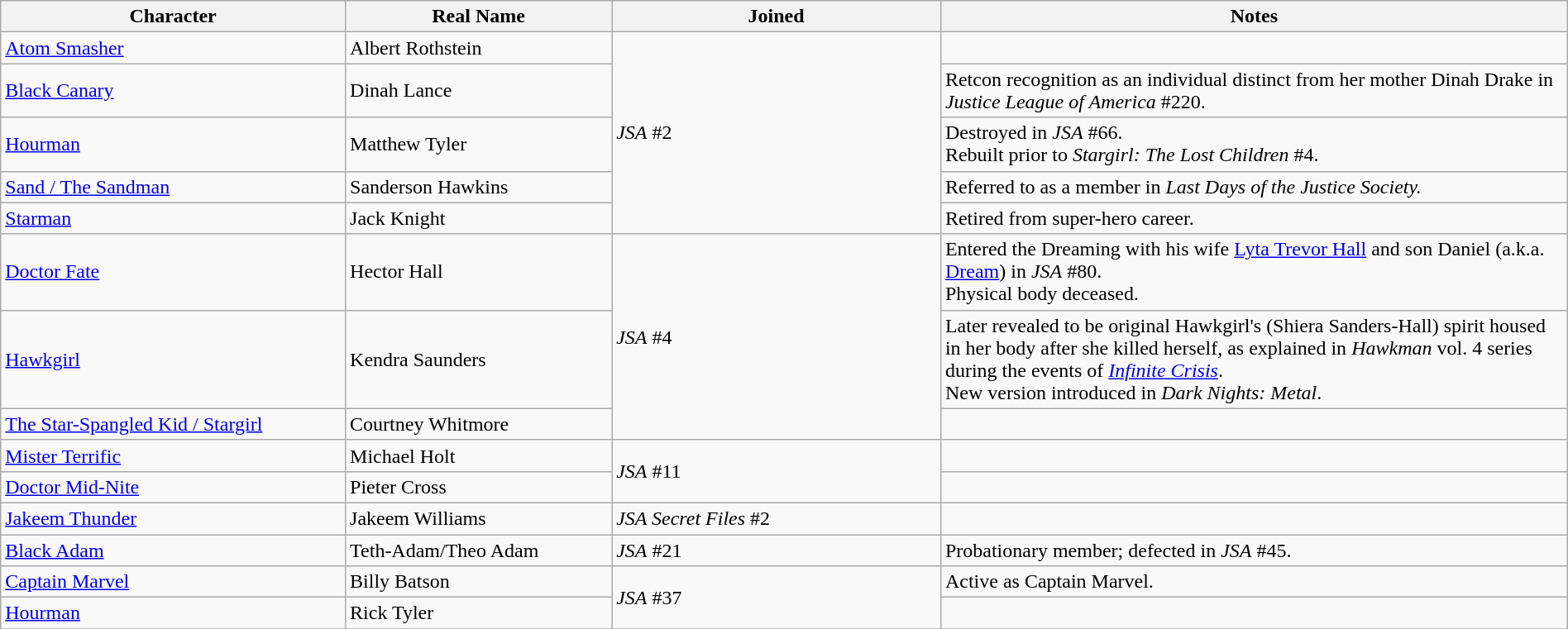<table class="wikitable" width=100%>
<tr>
<th width=22%>Character</th>
<th width=17%>Real Name</th>
<th width=21%>Joined</th>
<th width=40%>Notes</th>
</tr>
<tr>
<td><a href='#'>Atom Smasher</a></td>
<td>Albert Rothstein</td>
<td rowspan="5"><em>JSA</em> #2</td>
<td></td>
</tr>
<tr>
<td><a href='#'>Black Canary</a></td>
<td>Dinah Lance</td>
<td>Retcon recognition as an individual distinct from her mother Dinah Drake in <em>Justice League of America</em> #220.</td>
</tr>
<tr>
<td><a href='#'>Hourman</a></td>
<td>Matthew Tyler</td>
<td>Destroyed in <em>JSA</em> #66.<br>Rebuilt prior to <em>Stargirl: The Lost Children</em> #4.</td>
</tr>
<tr>
<td><a href='#'>Sand / The Sandman</a></td>
<td>Sanderson Hawkins</td>
<td>Referred to as a member in <em>Last Days of the Justice Society.</em></td>
</tr>
<tr>
<td><a href='#'>Starman</a></td>
<td>Jack Knight</td>
<td>Retired from super-hero career.</td>
</tr>
<tr>
<td><a href='#'>Doctor Fate</a></td>
<td>Hector Hall</td>
<td rowspan="3"><em>JSA</em> #4</td>
<td>Entered the Dreaming with his wife <a href='#'>Lyta Trevor Hall</a> and son Daniel (a.k.a. <a href='#'>Dream</a>) in <em>JSA</em> #80.<br>Physical body deceased.</td>
</tr>
<tr>
<td><a href='#'>Hawkgirl</a></td>
<td>Kendra Saunders</td>
<td>Later revealed to be original Hawkgirl's (Shiera Sanders-Hall) spirit housed in her body after she killed herself, as explained in <em>Hawkman</em> vol. 4 series during the events of <em><a href='#'>Infinite Crisis</a></em>.<br>New version introduced in <em>Dark Nights: Metal</em>.</td>
</tr>
<tr>
<td><a href='#'>The Star-Spangled Kid / Stargirl</a></td>
<td>Courtney Whitmore</td>
<td></td>
</tr>
<tr>
<td><a href='#'>Mister Terrific</a></td>
<td>Michael Holt</td>
<td rowspan="2"><em>JSA</em> #11</td>
<td></td>
</tr>
<tr>
<td><a href='#'>Doctor Mid-Nite</a></td>
<td>Pieter Cross</td>
<td></td>
</tr>
<tr>
<td><a href='#'>Jakeem Thunder</a></td>
<td>Jakeem Williams</td>
<td><em>JSA Secret Files</em> #2</td>
<td></td>
</tr>
<tr>
<td><a href='#'>Black Adam</a></td>
<td>Teth-Adam/Theo Adam</td>
<td><em>JSA</em> #21</td>
<td>Probationary member; defected in <em>JSA</em> #45.</td>
</tr>
<tr>
<td><a href='#'>Captain Marvel</a></td>
<td>Billy Batson</td>
<td rowspan="2"><em>JSA</em> #37</td>
<td>Active as Captain Marvel.</td>
</tr>
<tr>
<td><a href='#'>Hourman</a></td>
<td>Rick Tyler</td>
<td></td>
</tr>
<tr>
</tr>
</table>
